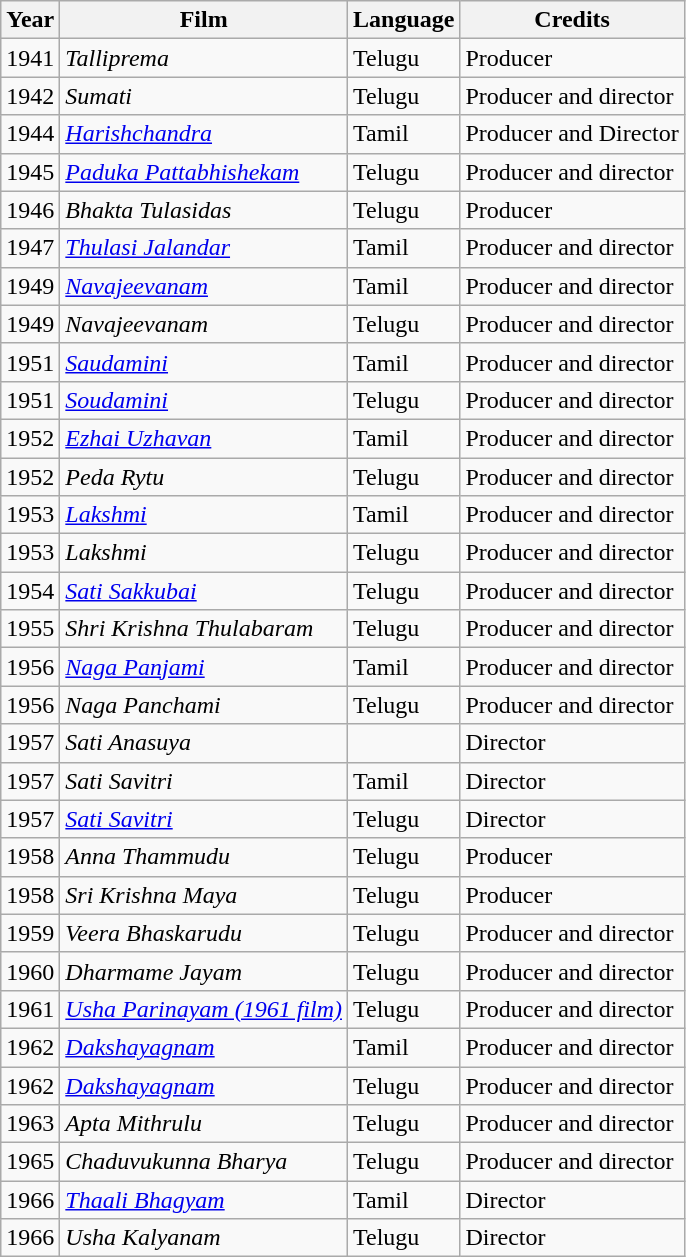<table class="wikitable">
<tr>
<th>Year</th>
<th>Film</th>
<th>Language</th>
<th>Credits</th>
</tr>
<tr>
<td>1941</td>
<td><em>Talliprema</em></td>
<td>Telugu</td>
<td>Producer</td>
</tr>
<tr>
<td>1942</td>
<td><em>Sumati</em></td>
<td>Telugu</td>
<td>Producer and director</td>
</tr>
<tr>
<td>1944</td>
<td><em><a href='#'>Harishchandra</a></em></td>
<td>Tamil</td>
<td>Producer and Director</td>
</tr>
<tr>
<td>1945</td>
<td><em><a href='#'>Paduka Pattabhishekam</a></em></td>
<td>Telugu</td>
<td>Producer and director</td>
</tr>
<tr>
<td>1946</td>
<td><em>Bhakta Tulasidas</em></td>
<td>Telugu</td>
<td>Producer</td>
</tr>
<tr>
<td>1947</td>
<td><em><a href='#'>Thulasi Jalandar</a></em></td>
<td>Tamil</td>
<td>Producer and director</td>
</tr>
<tr>
<td>1949</td>
<td><em><a href='#'>Navajeevanam</a></em></td>
<td>Tamil</td>
<td>Producer and director</td>
</tr>
<tr>
<td>1949</td>
<td><em>Navajeevanam</em></td>
<td>Telugu</td>
<td>Producer and director</td>
</tr>
<tr>
<td>1951</td>
<td><em><a href='#'>Saudamini</a></em></td>
<td>Tamil</td>
<td>Producer and director</td>
</tr>
<tr>
<td>1951</td>
<td><em><a href='#'>Soudamini</a></em></td>
<td>Telugu</td>
<td>Producer and director</td>
</tr>
<tr>
<td>1952</td>
<td><em><a href='#'>Ezhai Uzhavan</a></em></td>
<td>Tamil</td>
<td>Producer and director</td>
</tr>
<tr>
<td>1952</td>
<td><em>Peda Rytu</em></td>
<td>Telugu</td>
<td>Producer and director</td>
</tr>
<tr>
<td>1953</td>
<td><em><a href='#'>Lakshmi</a></em></td>
<td>Tamil</td>
<td>Producer and director</td>
</tr>
<tr>
<td>1953</td>
<td><em>Lakshmi</em></td>
<td>Telugu</td>
<td>Producer and director</td>
</tr>
<tr>
<td>1954</td>
<td><em><a href='#'>Sati Sakkubai</a></em></td>
<td>Telugu</td>
<td>Producer and director</td>
</tr>
<tr>
<td>1955</td>
<td><em>Shri Krishna Thulabaram</em></td>
<td>Telugu</td>
<td>Producer and director</td>
</tr>
<tr>
<td>1956</td>
<td><em><a href='#'>Naga Panjami</a></em></td>
<td>Tamil</td>
<td>Producer and director</td>
</tr>
<tr>
<td>1956</td>
<td><em>Naga Panchami</em></td>
<td>Telugu</td>
<td>Producer and director</td>
</tr>
<tr>
<td>1957</td>
<td><em>Sati Anasuya</em></td>
<td></td>
<td>Director</td>
</tr>
<tr>
<td>1957</td>
<td><em>Sati Savitri</em></td>
<td>Tamil</td>
<td>Director</td>
</tr>
<tr>
<td>1957</td>
<td><em><a href='#'>Sati Savitri</a></em></td>
<td>Telugu</td>
<td>Director</td>
</tr>
<tr>
<td>1958</td>
<td><em>Anna Thammudu</em></td>
<td>Telugu</td>
<td>Producer</td>
</tr>
<tr>
<td>1958</td>
<td><em>Sri Krishna Maya</em></td>
<td>Telugu</td>
<td>Producer</td>
</tr>
<tr>
<td>1959</td>
<td><em>Veera Bhaskarudu</em></td>
<td>Telugu</td>
<td>Producer and director</td>
</tr>
<tr>
<td>1960</td>
<td><em>Dharmame Jayam</em></td>
<td>Telugu</td>
<td>Producer and director</td>
</tr>
<tr>
<td>1961</td>
<td><em><a href='#'>Usha Parinayam (1961 film)</a></em></td>
<td>Telugu</td>
<td>Producer and director</td>
</tr>
<tr>
<td>1962</td>
<td><em><a href='#'>Dakshayagnam</a></em></td>
<td>Tamil</td>
<td>Producer and director</td>
</tr>
<tr>
<td>1962</td>
<td><em><a href='#'>Dakshayagnam</a></em></td>
<td>Telugu</td>
<td>Producer and director</td>
</tr>
<tr>
<td>1963</td>
<td><em>Apta Mithrulu</em></td>
<td>Telugu</td>
<td>Producer and director</td>
</tr>
<tr>
<td>1965</td>
<td><em>Chaduvukunna Bharya</em></td>
<td>Telugu</td>
<td>Producer and director</td>
</tr>
<tr>
<td>1966</td>
<td><em><a href='#'>Thaali Bhagyam</a></em></td>
<td>Tamil</td>
<td>Director</td>
</tr>
<tr>
<td>1966</td>
<td><em>Usha Kalyanam</em></td>
<td>Telugu</td>
<td>Director</td>
</tr>
</table>
